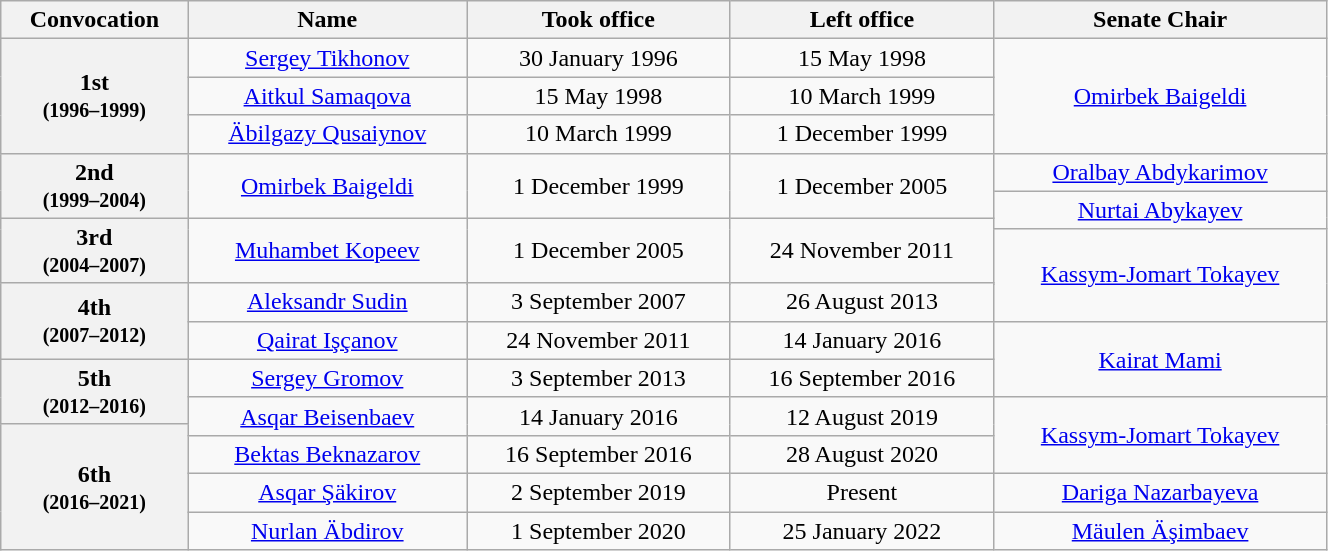<table class="wikitable" width="70%">
<tr>
<th>Convocation</th>
<th>Name</th>
<th>Took office</th>
<th>Left office</th>
<th>Senate Chair</th>
</tr>
<tr>
<th rowspan="3" align="center">1st<br><small>(1996–1999)</small></th>
<td align="center"><a href='#'>Sergey Tikhonov</a></td>
<td align="center">30 January 1996</td>
<td align="center">15 May 1998</td>
<td rowspan="3" align="center"><a href='#'>Omirbek Baigeldi</a></td>
</tr>
<tr>
<td align="center"><a href='#'>Aitkul Samaqova</a></td>
<td align="center">15 May 1998</td>
<td align="center">10 March 1999</td>
</tr>
<tr>
<td align="center"><a href='#'>Äbilgazy Qusaiynov</a></td>
<td align="center">10 March 1999</td>
<td align="center">1 December 1999</td>
</tr>
<tr>
<th rowspan="2" align="center">2nd<br><small>(1999–2004)</small></th>
<td rowspan="2" align="center"><a href='#'>Omirbek Baigeldi</a></td>
<td rowspan="2" align="center">1 December 1999</td>
<td rowspan="2" align="center">1 December 2005</td>
<td align="center"><a href='#'>Oralbay Abdykarimov</a></td>
</tr>
<tr>
<td rowspan="2" align="center"><a href='#'>Nurtai Abykayev</a></td>
</tr>
<tr>
<th rowspan="2" align="center">3rd<br><small>(2004–2007)</small></th>
<td rowspan="3" align="center"><a href='#'>Muhambet Kopeev</a></td>
<td rowspan="3" align="center">1 December 2005</td>
<td rowspan="3" align="center">24 November 2011</td>
</tr>
<tr>
<td rowspan="3" align="center"><a href='#'>Kassym-Jomart Tokayev</a></td>
</tr>
<tr>
<th rowspan="3" align="center">4th<br><small>(2007–2012)</small></th>
</tr>
<tr>
<td align="center"><a href='#'>Aleksandr Sudin</a></td>
<td align="center">3 September 2007</td>
<td align="center">26 August 2013</td>
</tr>
<tr>
<td align="center"><a href='#'>Qairat Işçanov</a></td>
<td align="center">24 November 2011</td>
<td align="center">14 January 2016</td>
<td rowspan="2" align="center"><a href='#'>Kairat Mami</a></td>
</tr>
<tr>
<th rowspan="2" align="center">5th<br><small>(2012–2016)</small></th>
<td align="center"><a href='#'>Sergey Gromov</a></td>
<td align="center">3 September 2013</td>
<td align="center">16 September 2016</td>
</tr>
<tr>
<td rowspan="2" align="center"><a href='#'>Asqar Beisenbaev</a></td>
<td rowspan="2" align="center">14 January 2016</td>
<td rowspan="2" align="center">12 August 2019</td>
<td rowspan="3" align="center"><a href='#'>Kassym-Jomart Tokayev</a></td>
</tr>
<tr>
<th rowspan="4">6th<br><small>(2016–2021)</small></th>
</tr>
<tr>
<td align="center"><a href='#'>Bektas Beknazarov</a></td>
<td align="center">16 September 2016</td>
<td align="center">28 August 2020</td>
</tr>
<tr>
<td align="center"><a href='#'>Asqar Şäkirov</a></td>
<td align="center">2 September 2019</td>
<td align="center">Present</td>
<td align="center"><a href='#'>Dariga Nazarbayeva</a></td>
</tr>
<tr>
<td align="center"><a href='#'>Nurlan Äbdirov</a></td>
<td align="center">1 September 2020</td>
<td align="center">25 January 2022</td>
<td align="center"><a href='#'>Mäulen Äşimbaev</a></td>
</tr>
</table>
